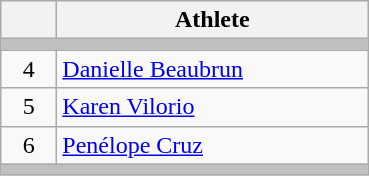<table class="wikitable">
<tr>
<th width="30"></th>
<th width="200">Athlete</th>
</tr>
<tr bgcolor="C0C0C0">
<td colspan=2></td>
</tr>
<tr>
<td align="center">4</td>
<td> <a href='#'>Danielle Beaubrun</a></td>
</tr>
<tr>
<td align="center">5</td>
<td> <a href='#'>Karen Vilorio</a></td>
</tr>
<tr>
<td align="center">6</td>
<td> <a href='#'>Penélope Cruz</a></td>
</tr>
<tr bgcolor="C0C0C0">
<td colspan=2></td>
</tr>
</table>
